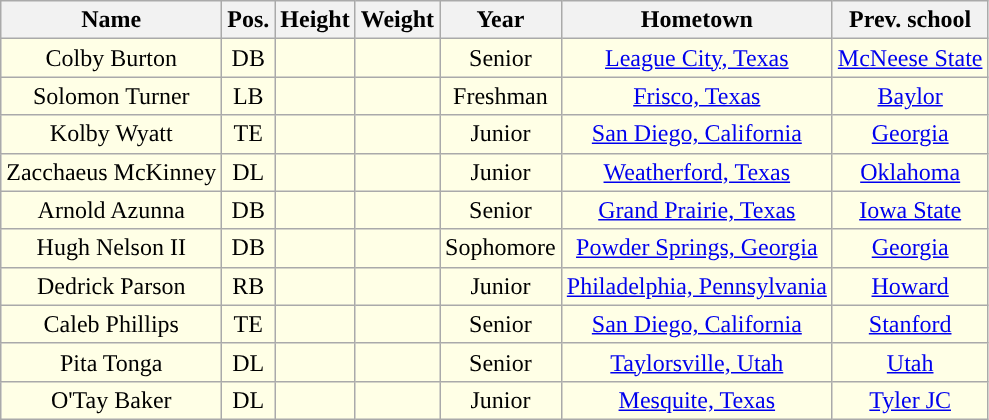<table class="wikitable sortable" style="text-align: center;">
<tr>
<th>Name</th>
<th>Pos.</th>
<th>Height</th>
<th>Weight</th>
<th>Year</th>
<th>Hometown</th>
<th class="unsortable">Prev. school</th>
</tr>
<tr style="background:#FFFFE6;">
<td>Colby Burton</td>
<td>DB</td>
<td></td>
<td></td>
<td>Senior</td>
<td><a href='#'>League City, Texas</a></td>
<td><a href='#'>McNeese State</a></td>
</tr>
<tr style="background:#FFFFE6;">
<td>Solomon Turner</td>
<td>LB</td>
<td></td>
<td></td>
<td> Freshman</td>
<td><a href='#'>Frisco, Texas</a></td>
<td><a href='#'>Baylor</a></td>
</tr>
<tr style="background:#FFFFE6;">
<td>Kolby Wyatt</td>
<td>TE</td>
<td></td>
<td></td>
<td>Junior</td>
<td><a href='#'>San Diego, California</a></td>
<td><a href='#'>Georgia</a></td>
</tr>
<tr style="background:#FFFFE6;">
<td>Zacchaeus McKinney</td>
<td>DL</td>
<td></td>
<td></td>
<td> Junior</td>
<td><a href='#'>Weatherford, Texas</a></td>
<td><a href='#'>Oklahoma</a></td>
</tr>
<tr style="background:#FFFFE6;">
<td>Arnold Azunna</td>
<td>DB</td>
<td></td>
<td></td>
<td> Senior</td>
<td><a href='#'>Grand Prairie, Texas</a></td>
<td><a href='#'>Iowa State</a></td>
</tr>
<tr style="background:#FFFFE6;">
<td>Hugh Nelson II</td>
<td>DB</td>
<td></td>
<td></td>
<td> Sophomore</td>
<td><a href='#'>Powder Springs, Georgia</a></td>
<td><a href='#'>Georgia</a></td>
</tr>
<tr style="background:#FFFFE6;">
<td>Dedrick Parson</td>
<td>RB</td>
<td></td>
<td></td>
<td> Junior</td>
<td><a href='#'>Philadelphia, Pennsylvania</a></td>
<td><a href='#'>Howard</a></td>
</tr>
<tr style="background:#FFFFE6;">
<td>Caleb Phillips</td>
<td>TE</td>
<td></td>
<td></td>
<td>Senior</td>
<td><a href='#'>San Diego, California</a></td>
<td><a href='#'>Stanford</a></td>
</tr>
<tr style="background:#FFFFE6;">
<td>Pita Tonga</td>
<td>DL</td>
<td></td>
<td></td>
<td>Senior</td>
<td><a href='#'>Taylorsville, Utah</a></td>
<td><a href='#'>Utah</a></td>
</tr>
<tr style="background:#FFFFE6;">
<td>O'Tay Baker</td>
<td>DL</td>
<td></td>
<td></td>
<td>Junior</td>
<td><a href='#'>Mesquite, Texas</a></td>
<td><a href='#'>Tyler JC</a></td>
</tr>
</table>
